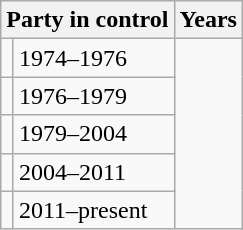<table class="wikitable">
<tr>
<th colspan="2">Party in control</th>
<th>Years</th>
</tr>
<tr>
<td></td>
<td>1974–1976</td>
</tr>
<tr>
<td></td>
<td>1976–1979</td>
</tr>
<tr>
<td></td>
<td>1979–2004</td>
</tr>
<tr>
<td></td>
<td>2004–2011</td>
</tr>
<tr>
<td></td>
<td>2011–present</td>
</tr>
</table>
